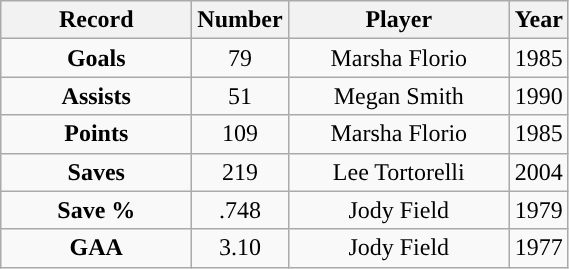<table class="wikitable">
<tr>
<th style="width:120px; ">Record</th>
<th style="width:35px; ">Number</th>
<th style="width:140px; ">Player</th>
<th style="width:30px; ">Year</th>
</tr>
<tr style="text-align:center;">
<td><strong>Goals</strong></td>
<td>79</td>
<td>Marsha Florio</td>
<td>1985</td>
</tr>
<tr style="text-align:center;">
<td><strong>Assists</strong></td>
<td>51</td>
<td>Megan Smith</td>
<td>1990</td>
</tr>
<tr style="text-align:center;">
<td><strong>Points</strong></td>
<td>109</td>
<td>Marsha Florio</td>
<td>1985</td>
</tr>
<tr style="text-align:center;">
<td><strong>Saves</strong></td>
<td>219</td>
<td>Lee Tortorelli</td>
<td>2004</td>
</tr>
<tr style="text-align:center;">
<td><strong>Save %</strong></td>
<td>.748</td>
<td>Jody Field</td>
<td>1979</td>
</tr>
<tr style="text-align:center;">
<td><strong>GAA</strong></td>
<td>3.10</td>
<td>Jody Field</td>
<td>1977</td>
</tr>
</table>
